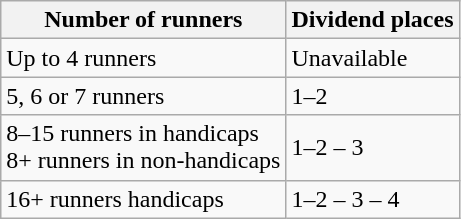<table class="wikitable">
<tr>
<th>Number of runners</th>
<th>Dividend places</th>
</tr>
<tr>
<td>Up to 4 runners</td>
<td>Unavailable</td>
</tr>
<tr>
<td>5, 6 or 7 runners</td>
<td>1–2</td>
</tr>
<tr>
<td>8–15 runners in handicaps<br>8+ runners in non-handicaps</td>
<td>1–2 – 3</td>
</tr>
<tr>
<td>16+ runners handicaps</td>
<td>1–2 – 3 – 4</td>
</tr>
</table>
